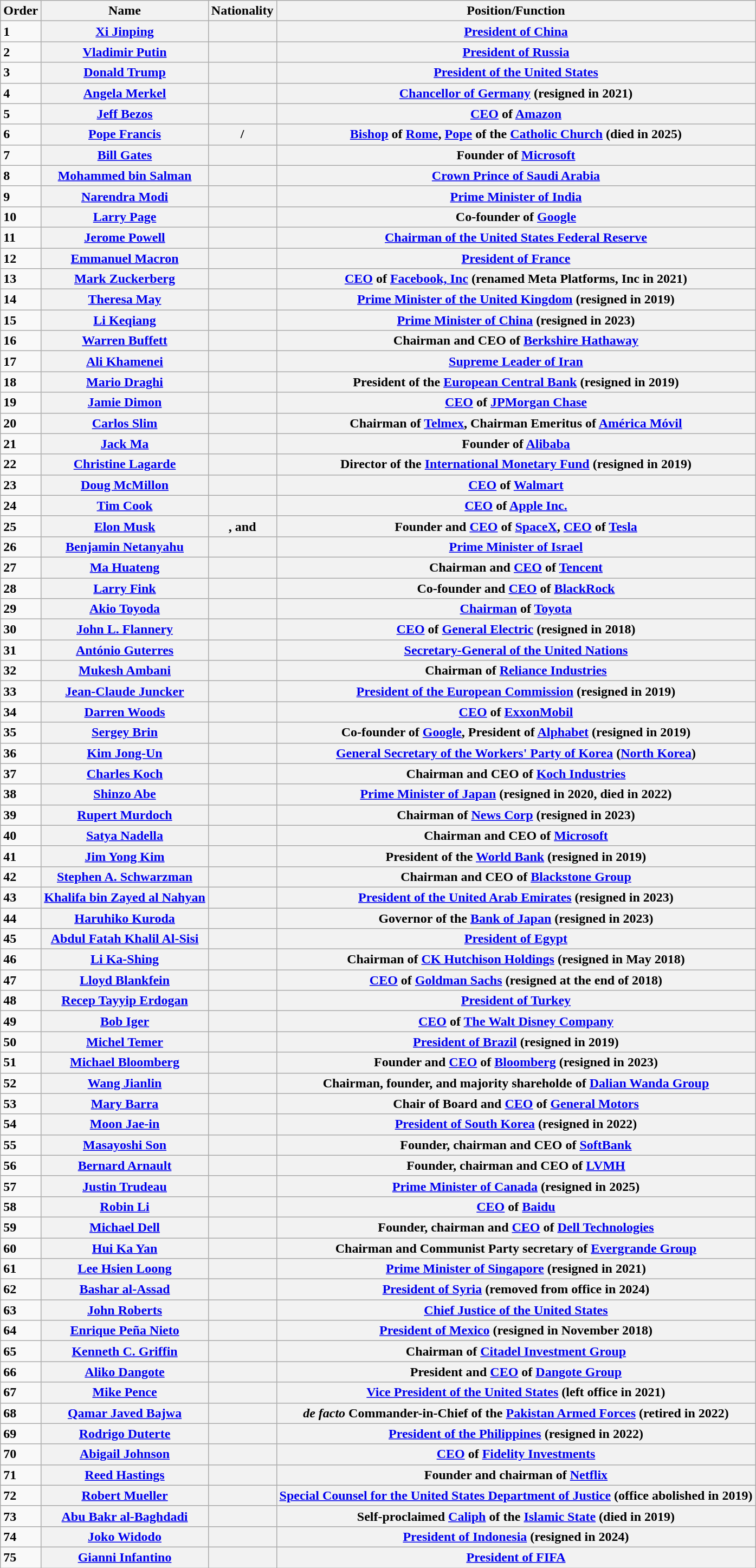<table class="wikitable">
<tr>
<th>Order</th>
<th>Name</th>
<th>Nationality</th>
<th>Position/Function</th>
</tr>
<tr>
<td><strong>1</strong></td>
<th><a href='#'>Xi Jinping</a></th>
<th></th>
<th><a href='#'>President of China</a></th>
</tr>
<tr>
<td><strong>2</strong></td>
<th><a href='#'>Vladimir Putin</a></th>
<th></th>
<th><a href='#'>President of Russia</a></th>
</tr>
<tr>
<td><strong>3</strong></td>
<th><a href='#'>Donald Trump</a></th>
<th></th>
<th><a href='#'>President of the United States</a></th>
</tr>
<tr>
<td><strong>4</strong></td>
<th><a href='#'>Angela Merkel</a></th>
<th></th>
<th><a href='#'>Chancellor of Germany</a> (resigned in 2021)</th>
</tr>
<tr>
<td><strong>5</strong></td>
<th><a href='#'>Jeff Bezos</a></th>
<th></th>
<th><a href='#'>CEO</a> of <a href='#'>Amazon</a></th>
</tr>
<tr>
<td><strong>6</strong></td>
<th><a href='#'>Pope Francis</a></th>
<th>/</th>
<th><a href='#'>Bishop</a> of <a href='#'>Rome</a>, <a href='#'>Pope</a> of the <a href='#'>Catholic Church</a> (died in 2025)</th>
</tr>
<tr>
<td><strong>7</strong></td>
<th><a href='#'>Bill Gates</a></th>
<th></th>
<th>Founder of <a href='#'>Microsoft</a></th>
</tr>
<tr>
<td><strong>8</strong></td>
<th><a href='#'>Mohammed bin Salman</a></th>
<th></th>
<th><a href='#'>Crown Prince of Saudi Arabia</a></th>
</tr>
<tr>
<td><strong>9</strong></td>
<th><a href='#'>Narendra Modi</a></th>
<th></th>
<th><a href='#'>Prime Minister of India</a></th>
</tr>
<tr>
<td><strong>10</strong></td>
<th><a href='#'>Larry Page</a></th>
<th></th>
<th>Co-founder of <a href='#'>Google</a></th>
</tr>
<tr>
<td><strong>11</strong></td>
<th><a href='#'>Jerome Powell</a></th>
<th></th>
<th><a href='#'>Chairman of the United States Federal Reserve</a></th>
</tr>
<tr>
<td><strong>12</strong></td>
<th><a href='#'>Emmanuel Macron</a></th>
<th></th>
<th><a href='#'>President of France</a></th>
</tr>
<tr>
<td><strong>13</strong></td>
<th><a href='#'>Mark Zuckerberg</a></th>
<th></th>
<th><a href='#'>CEO</a> of <a href='#'>Facebook, Inc</a> (renamed Meta Platforms, Inc in 2021)</th>
</tr>
<tr>
<td><strong>14</strong></td>
<th><a href='#'>Theresa May</a></th>
<th></th>
<th><a href='#'>Prime Minister of the United Kingdom</a> (resigned in 2019)</th>
</tr>
<tr>
<td><strong>15</strong></td>
<th><a href='#'>Li Keqiang</a></th>
<th></th>
<th><a href='#'>Prime Minister of China</a> (resigned in 2023)</th>
</tr>
<tr>
<td><strong>16</strong></td>
<th><a href='#'>Warren Buffett</a></th>
<th></th>
<th>Chairman and CEO of <a href='#'>Berkshire Hathaway</a></th>
</tr>
<tr>
<td><strong>17</strong></td>
<th><a href='#'>Ali Khamenei</a></th>
<th></th>
<th><a href='#'>Supreme Leader of Iran</a></th>
</tr>
<tr>
<td><strong>18</strong></td>
<th><a href='#'>Mario Draghi</a></th>
<th></th>
<th>President of the <a href='#'>European Central Bank</a> (resigned in 2019)</th>
</tr>
<tr>
<td><strong>19</strong></td>
<th><a href='#'>Jamie Dimon</a></th>
<th></th>
<th><a href='#'>CEO</a> of <a href='#'>JPMorgan Chase</a></th>
</tr>
<tr>
<td><strong>20</strong></td>
<th><a href='#'>Carlos Slim</a></th>
<th></th>
<th>Chairman of <a href='#'>Telmex</a>, Chairman Emeritus of <a href='#'>América Móvil</a></th>
</tr>
<tr>
<td><strong>21</strong></td>
<th><a href='#'>Jack Ma</a></th>
<th></th>
<th>Founder of <a href='#'>Alibaba</a></th>
</tr>
<tr>
<td><strong>22</strong></td>
<th><a href='#'>Christine Lagarde</a></th>
<th></th>
<th>Director of the <a href='#'>International Monetary Fund</a> (resigned in 2019)</th>
</tr>
<tr>
<td><strong>23</strong></td>
<th><a href='#'>Doug McMillon</a></th>
<th></th>
<th><a href='#'>CEO</a> of <a href='#'>Walmart</a></th>
</tr>
<tr>
<td><strong>24</strong></td>
<th><a href='#'>Tim Cook</a></th>
<th></th>
<th><a href='#'>CEO</a> of <a href='#'>Apple Inc.</a></th>
</tr>
<tr>
<td><strong>25</strong></td>
<th><a href='#'>Elon Musk</a></th>
<th>,  and </th>
<th>Founder and <a href='#'>CEO</a> of <a href='#'>SpaceX</a>, <a href='#'>CEO</a> of <a href='#'>Tesla</a></th>
</tr>
<tr>
<td><strong>26</strong></td>
<th><a href='#'>Benjamin Netanyahu</a></th>
<th></th>
<th><a href='#'>Prime Minister of Israel</a></th>
</tr>
<tr>
<td><strong>27</strong></td>
<th><a href='#'>Ma Huateng</a></th>
<th></th>
<th>Chairman and <a href='#'>CEO</a> of <a href='#'>Tencent</a></th>
</tr>
<tr>
<td><strong>28</strong></td>
<th><a href='#'>Larry Fink</a></th>
<th></th>
<th>Co-founder and <a href='#'>CEO</a> of <a href='#'>BlackRock</a></th>
</tr>
<tr>
<td><strong>29</strong></td>
<th><a href='#'>Akio Toyoda</a></th>
<th></th>
<th><a href='#'>Chairman</a> of <a href='#'>Toyota</a></th>
</tr>
<tr>
<td><strong>30</strong></td>
<th><a href='#'>John L. Flannery</a></th>
<th></th>
<th><a href='#'>CEO</a> of <a href='#'>General Electric</a> (resigned in 2018)</th>
</tr>
<tr>
<td><strong>31</strong></td>
<th><a href='#'>António Guterres</a></th>
<th></th>
<th><a href='#'>Secretary-General of the United Nations</a></th>
</tr>
<tr>
<td><strong>32</strong></td>
<th><a href='#'>Mukesh Ambani</a></th>
<th></th>
<th>Chairman of <a href='#'>Reliance Industries</a></th>
</tr>
<tr>
<td><strong>33</strong></td>
<th><a href='#'>Jean-Claude Juncker</a></th>
<th></th>
<th><a href='#'>President of the European Commission</a> (resigned in 2019)</th>
</tr>
<tr>
<td><strong>34</strong></td>
<th><a href='#'>Darren Woods</a></th>
<th></th>
<th><a href='#'>CEO</a> of <a href='#'>ExxonMobil</a></th>
</tr>
<tr>
<td><strong>35</strong></td>
<th><a href='#'>Sergey Brin</a></th>
<th></th>
<th>Co-founder of <a href='#'>Google</a>, President of <a href='#'>Alphabet</a> (resigned in 2019)</th>
</tr>
<tr>
<td><strong>36</strong></td>
<th><a href='#'>Kim Jong-Un</a></th>
<th></th>
<th><a href='#'>General Secretary of the Workers' Party of Korea</a> (<a href='#'>North Korea</a>)</th>
</tr>
<tr>
<td><strong>37</strong></td>
<th><a href='#'>Charles Koch</a></th>
<th></th>
<th>Chairman and CEO of <a href='#'>Koch Industries</a></th>
</tr>
<tr>
<td><strong>38</strong></td>
<th><a href='#'>Shinzo Abe</a></th>
<th></th>
<th><a href='#'>Prime Minister of Japan</a> (resigned in 2020, died in 2022)</th>
</tr>
<tr>
<td><strong>39</strong></td>
<th><a href='#'>Rupert Murdoch</a></th>
<th></th>
<th>Chairman of <a href='#'>News Corp</a> (resigned in 2023)</th>
</tr>
<tr>
<td><strong>40</strong></td>
<th><a href='#'>Satya Nadella</a></th>
<th></th>
<th>Chairman and CEO of <a href='#'>Microsoft</a></th>
</tr>
<tr>
<td><strong>41</strong></td>
<th><a href='#'>Jim Yong Kim</a></th>
<th></th>
<th>President of the <a href='#'>World Bank</a> (resigned in 2019)</th>
</tr>
<tr>
<td><strong>42</strong></td>
<th><a href='#'>Stephen A. Schwarzman</a></th>
<th></th>
<th>Chairman and CEO of <a href='#'>Blackstone Group</a></th>
</tr>
<tr>
<td><strong>43</strong></td>
<th><a href='#'>Khalifa bin Zayed al Nahyan</a></th>
<th></th>
<th><a href='#'>President of the United Arab Emirates</a> (resigned in 2023)</th>
</tr>
<tr>
<td><strong>44</strong></td>
<th><a href='#'>Haruhiko Kuroda</a></th>
<th></th>
<th>Governor of the <a href='#'>Bank of Japan</a> (resigned in 2023)</th>
</tr>
<tr>
<td><strong>45</strong></td>
<th><a href='#'>Abdul Fatah Khalil Al-Sisi</a></th>
<th></th>
<th><a href='#'>President of Egypt</a></th>
</tr>
<tr>
<td><strong>46</strong></td>
<th><a href='#'>Li Ka-Shing</a></th>
<th></th>
<th>Chairman of <a href='#'>CK Hutchison Holdings</a> (resigned in May 2018)</th>
</tr>
<tr>
<td><strong>47</strong></td>
<th><a href='#'>Lloyd Blankfein</a></th>
<th></th>
<th><a href='#'>CEO</a> of <a href='#'>Goldman Sachs</a> (resigned at the end of 2018)</th>
</tr>
<tr>
<td><strong>48</strong></td>
<th><a href='#'>Recep Tayyip Erdogan</a></th>
<th></th>
<th><a href='#'>President of Turkey</a></th>
</tr>
<tr>
<td><strong>49</strong></td>
<th><a href='#'>Bob Iger</a></th>
<th></th>
<th><a href='#'>CEO</a> of <a href='#'>The Walt Disney Company</a></th>
</tr>
<tr>
<td><strong>50</strong></td>
<th><a href='#'>Michel Temer</a></th>
<th></th>
<th><a href='#'>President of Brazil</a>  (resigned in 2019)</th>
</tr>
<tr>
<td><strong>51</strong></td>
<th><a href='#'>Michael Bloomberg</a></th>
<th></th>
<th>Founder and <a href='#'>CEO</a> of <a href='#'>Bloomberg</a> (resigned in 2023)</th>
</tr>
<tr>
<td><strong>52</strong></td>
<th><a href='#'>Wang Jianlin</a></th>
<th></th>
<th>Chairman, founder, and majority shareholde of <a href='#'>Dalian Wanda Group</a></th>
</tr>
<tr>
<td><strong>53</strong></td>
<th><a href='#'>Mary Barra</a></th>
<th></th>
<th>Chair of Board and <a href='#'>CEO</a> of <a href='#'>General Motors</a></th>
</tr>
<tr>
<td><strong>54</strong></td>
<th><a href='#'>Moon Jae-in</a></th>
<th></th>
<th><a href='#'>President of South Korea</a> (resigned in 2022)</th>
</tr>
<tr>
<td><strong>55</strong></td>
<th><a href='#'>Masayoshi Son</a></th>
<th></th>
<th>Founder, chairman and CEO of <a href='#'>SoftBank</a></th>
</tr>
<tr>
<td><strong>56</strong></td>
<th><a href='#'>Bernard Arnault</a></th>
<th></th>
<th>Founder, chairman and CEO of <a href='#'>LVMH</a></th>
</tr>
<tr>
<td><strong>57</strong></td>
<th><a href='#'>Justin Trudeau</a></th>
<th></th>
<th><a href='#'>Prime Minister of Canada</a> (resigned in 2025)</th>
</tr>
<tr>
<td><strong>58</strong></td>
<th><a href='#'>Robin Li</a></th>
<th></th>
<th><a href='#'>CEO</a> of <a href='#'>Baidu</a></th>
</tr>
<tr>
<td><strong>59</strong></td>
<th><a href='#'>Michael Dell</a></th>
<th></th>
<th>Founder, chairman and <a href='#'>CEO</a> of <a href='#'>Dell Technologies</a></th>
</tr>
<tr>
<td><strong>60</strong></td>
<th><a href='#'>Hui Ka Yan</a></th>
<th></th>
<th>Chairman and Communist Party secretary of <a href='#'>Evergrande Group</a></th>
</tr>
<tr>
<td><strong>61</strong></td>
<th><a href='#'>Lee Hsien Loong</a></th>
<th></th>
<th><a href='#'>Prime Minister of Singapore</a> (resigned in 2021)</th>
</tr>
<tr>
<td><strong>62</strong></td>
<th><a href='#'>Bashar al-Assad</a></th>
<th></th>
<th><a href='#'>President of Syria</a> (removed from office in 2024)</th>
</tr>
<tr>
<td><strong>63</strong></td>
<th><a href='#'>John Roberts</a></th>
<th></th>
<th><a href='#'>Chief Justice of the United States</a></th>
</tr>
<tr>
<td><strong>64</strong></td>
<th><a href='#'>Enrique Peña Nieto</a></th>
<th></th>
<th><a href='#'>President of Mexico</a> (resigned in November 2018)</th>
</tr>
<tr>
<td><strong>65</strong></td>
<th><a href='#'>Kenneth C. Griffin</a></th>
<th></th>
<th>Chairman of <a href='#'>Citadel Investment Group</a></th>
</tr>
<tr>
<td><strong>66</strong></td>
<th><a href='#'>Aliko Dangote</a></th>
<th></th>
<th>President and <a href='#'>CEO</a> of <a href='#'>Dangote Group</a></th>
</tr>
<tr>
<td><strong>67</strong></td>
<th><a href='#'>Mike Pence</a></th>
<th></th>
<th><a href='#'>Vice President of the United States</a> (left office in 2021)</th>
</tr>
<tr>
<td><strong>68</strong></td>
<th><a href='#'>Qamar Javed Bajwa</a></th>
<th></th>
<th><em>de facto</em> Commander-in-Chief of the <a href='#'>Pakistan Armed Forces</a> (retired in 2022)</th>
</tr>
<tr>
<td><strong>69</strong></td>
<th><a href='#'>Rodrigo Duterte</a></th>
<th></th>
<th><a href='#'>President of the Philippines</a> (resigned in 2022)</th>
</tr>
<tr>
<td><strong>70</strong></td>
<th><a href='#'>Abigail Johnson</a></th>
<th></th>
<th><a href='#'>CEO</a> of <a href='#'>Fidelity Investments</a></th>
</tr>
<tr>
<td><strong>71</strong></td>
<th><a href='#'>Reed Hastings</a></th>
<th></th>
<th>Founder and chairman of <a href='#'>Netflix</a></th>
</tr>
<tr>
<td><strong>72</strong></td>
<th><a href='#'>Robert Mueller</a></th>
<th></th>
<th><a href='#'>Special Counsel for the United States Department of Justice</a> (office abolished in 2019)</th>
</tr>
<tr>
<td><strong>73</strong></td>
<th><a href='#'>Abu Bakr al-Baghdadi</a></th>
<th></th>
<th>Self-proclaimed <a href='#'>Caliph</a> of the <a href='#'>Islamic State</a> (died in 2019)</th>
</tr>
<tr>
<td><strong>74</strong></td>
<th><a href='#'>Joko Widodo</a></th>
<th></th>
<th><a href='#'>President of Indonesia</a> (resigned in 2024)</th>
</tr>
<tr>
<td><strong>75</strong></td>
<th><a href='#'>Gianni Infantino</a></th>
<th></th>
<th><a href='#'>President of FIFA</a></th>
</tr>
</table>
